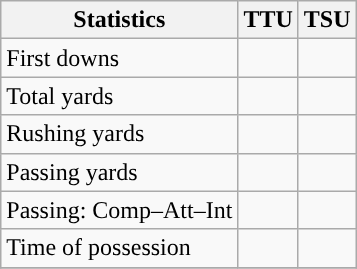<table class="wikitable" style="float: left;">
<tr>
<th>Statistics</th>
<th>TTU</th>
<th>TSU</th>
</tr>
<tr>
<td>First downs</td>
<td></td>
<td></td>
</tr>
<tr>
<td>Total yards</td>
<td></td>
<td></td>
</tr>
<tr>
<td>Rushing yards</td>
<td></td>
<td></td>
</tr>
<tr>
<td>Passing yards</td>
<td></td>
<td></td>
</tr>
<tr>
<td>Passing: Comp–Att–Int</td>
<td></td>
<td></td>
</tr>
<tr>
<td>Time of possession</td>
<td></td>
<td></td>
</tr>
<tr>
</tr>
</table>
